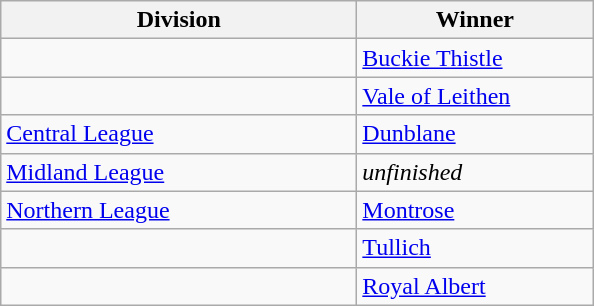<table class="wikitable">
<tr>
<th width=230>Division</th>
<th width=150>Winner</th>
</tr>
<tr>
<td></td>
<td><a href='#'>Buckie Thistle</a></td>
</tr>
<tr>
<td></td>
<td><a href='#'>Vale of Leithen</a></td>
</tr>
<tr>
<td><a href='#'>Central League</a></td>
<td><a href='#'>Dunblane</a></td>
</tr>
<tr>
<td><a href='#'>Midland League</a></td>
<td><em>unfinished</em></td>
</tr>
<tr>
<td><a href='#'>Northern League</a></td>
<td><a href='#'>Montrose</a></td>
</tr>
<tr>
<td></td>
<td><a href='#'>Tullich</a></td>
</tr>
<tr>
<td></td>
<td><a href='#'>Royal Albert</a></td>
</tr>
</table>
